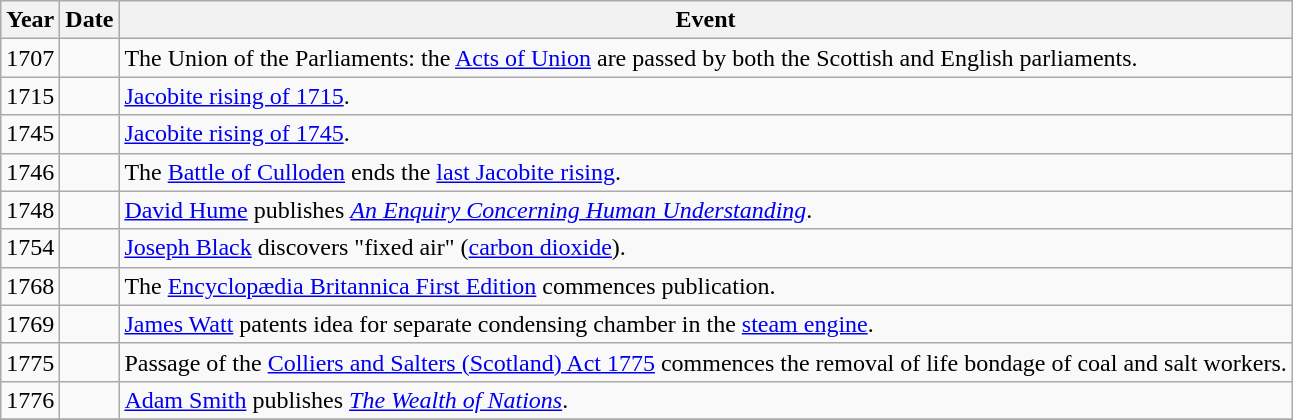<table class="wikitable">
<tr>
<th style="width:6en">Year</th>
<th style="width:15en">Date</th>
<th>Event</th>
</tr>
<tr>
<td>1707</td>
<td></td>
<td>The Union of the Parliaments: the <a href='#'>Acts of Union</a> are passed by both the Scottish and English parliaments.</td>
</tr>
<tr>
<td>1715</td>
<td></td>
<td><a href='#'>Jacobite rising of 1715</a>.</td>
</tr>
<tr>
<td>1745</td>
<td></td>
<td><a href='#'>Jacobite rising of 1745</a>.</td>
</tr>
<tr>
<td>1746</td>
<td></td>
<td>The <a href='#'>Battle of Culloden</a> ends the <a href='#'>last Jacobite rising</a>.</td>
</tr>
<tr>
<td>1748</td>
<td></td>
<td><a href='#'>David Hume</a> publishes <em><a href='#'>An Enquiry Concerning Human Understanding</a></em>.</td>
</tr>
<tr January 25, 1759 the birth of Robert burns>
<td>1754</td>
<td></td>
<td><a href='#'>Joseph Black</a> discovers "fixed air" (<a href='#'>carbon dioxide</a>).</td>
</tr>
<tr>
<td>1768</td>
<td></td>
<td>The <a href='#'>Encyclopædia Britannica First Edition</a> commences publication.</td>
</tr>
<tr>
<td>1769</td>
<td></td>
<td><a href='#'>James Watt</a> patents idea for separate condensing chamber in the <a href='#'>steam engine</a>.</td>
</tr>
<tr>
<td>1775</td>
<td></td>
<td>Passage of the <a href='#'>Colliers and Salters (Scotland) Act 1775</a> commences the removal of life bondage of coal and salt workers.</td>
</tr>
<tr>
<td>1776</td>
<td></td>
<td><a href='#'>Adam Smith</a> publishes <em><a href='#'>The Wealth of Nations</a></em>.</td>
</tr>
<tr>
</tr>
</table>
